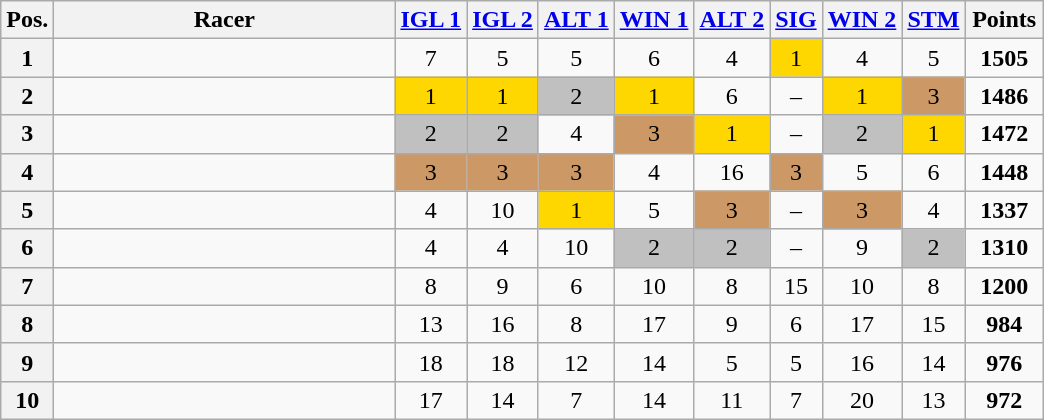<table class="wikitable sortable plainrowheaders" style="text-align:center;">
<tr>
<th scope="col">Pos.</th>
<th scope="col" style="width:220px;">Racer</th>
<th scope="col"><strong> <a href='#'>IGL 1</a></strong></th>
<th scope="col"><strong> <a href='#'>IGL 2</a></strong></th>
<th scope="col"><strong> <a href='#'>ALT 1</a></strong></th>
<th scope="col"><strong> <a href='#'>WIN 1</a></strong></th>
<th scope="col"><strong> <a href='#'>ALT 2</a></strong></th>
<th scope="col"><strong> <a href='#'>SIG</a></strong></th>
<th scope="col"><strong> <a href='#'>WIN 2</a></strong></th>
<th scope="col"><strong> <a href='#'>STM</a></strong></th>
<th style="width:45px;">Points</th>
</tr>
<tr>
<th>1</th>
<td style="text-align:left"></td>
<td>7</td>
<td>5</td>
<td>5</td>
<td>6</td>
<td>4</td>
<td style="background:gold">1</td>
<td>4</td>
<td>5</td>
<td><strong>1505</strong></td>
</tr>
<tr>
<th>2</th>
<td style="text-align:left"></td>
<td style="background:gold;">1</td>
<td style="background:gold;">1</td>
<td style="background:silver;">2</td>
<td style="background:gold">1</td>
<td>6</td>
<td>–</td>
<td style="background:gold">1</td>
<td style="background:#c96">3</td>
<td><strong>1486</strong></td>
</tr>
<tr>
<th>3</th>
<td style="text-align:left"></td>
<td style="background:silver">2</td>
<td style="background:silver">2</td>
<td>4</td>
<td style="background:#c96;">3</td>
<td style="background:gold">1</td>
<td>–</td>
<td style="background:silver">2</td>
<td style="background:gold">1</td>
<td><strong>1472</strong></td>
</tr>
<tr>
<th>4</th>
<td style="text-align:left"></td>
<td style="background:#c96">3</td>
<td style="background:#c96">3</td>
<td style="background:#c96">3</td>
<td>4</td>
<td>16</td>
<td style="background:#c96">3</td>
<td>5</td>
<td>6</td>
<td><strong>1448</strong></td>
</tr>
<tr>
<th>5</th>
<td style="text-align:left"></td>
<td>4</td>
<td>10</td>
<td style="background:gold">1</td>
<td>5</td>
<td style="background:#c96">3</td>
<td>–</td>
<td style="background:#c96">3</td>
<td>4</td>
<td><strong>1337</strong></td>
</tr>
<tr>
<th>6</th>
<td style="text-align:left"></td>
<td>4</td>
<td>4</td>
<td>10</td>
<td style="background:silver">2</td>
<td style="background:silver">2</td>
<td>–</td>
<td>9</td>
<td style="background:silver">2</td>
<td><strong>1310</strong></td>
</tr>
<tr>
<th>7</th>
<td style="text-align:left"></td>
<td>8</td>
<td>9</td>
<td>6</td>
<td>10</td>
<td>8</td>
<td>15</td>
<td>10</td>
<td>8</td>
<td><strong>1200</strong></td>
</tr>
<tr>
<th>8</th>
<td style="text-align:left"></td>
<td>13</td>
<td>16</td>
<td>8</td>
<td>17</td>
<td>9</td>
<td>6</td>
<td>17</td>
<td>15</td>
<td><strong>984</strong></td>
</tr>
<tr>
<th>9</th>
<td style="text-align:left"></td>
<td>18</td>
<td>18</td>
<td>12</td>
<td>14</td>
<td>5</td>
<td>5</td>
<td>16</td>
<td>14</td>
<td><strong>976</strong></td>
</tr>
<tr>
<th>10</th>
<td style="text-align:left"></td>
<td>17</td>
<td>14</td>
<td>7</td>
<td>14</td>
<td>11</td>
<td>7</td>
<td>20</td>
<td>13</td>
<td><strong>972</strong></td>
</tr>
</table>
